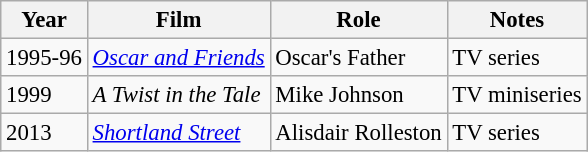<table class="wikitable" style="font-size: 95%;">
<tr>
<th>Year</th>
<th>Film</th>
<th>Role</th>
<th>Notes</th>
</tr>
<tr>
<td>1995-96</td>
<td><em><a href='#'>Oscar and Friends</a></em></td>
<td>Oscar's Father</td>
<td>TV series</td>
</tr>
<tr>
<td>1999</td>
<td><em>A Twist in the Tale</em></td>
<td>Mike Johnson</td>
<td>TV miniseries</td>
</tr>
<tr>
<td>2013</td>
<td><em><a href='#'>Shortland Street</a></em></td>
<td>Alisdair Rolleston</td>
<td>TV series</td>
</tr>
</table>
